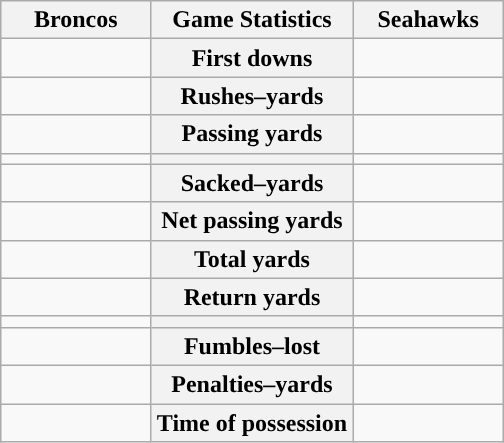<table class="wikitable" style="margin: 1em auto 1em auto">
<tr>
<th style="width:30%;">Broncos</th>
<th style="width:40%;">Game Statistics</th>
<th style="width:30%;">Seahawks</th>
</tr>
<tr>
<td style="text-align:right;"></td>
<th>First downs</th>
<td></td>
</tr>
<tr>
<td style="text-align:right;"></td>
<th>Rushes–yards</th>
<td></td>
</tr>
<tr>
<td style="text-align:right;"></td>
<th>Passing yards</th>
<td></td>
</tr>
<tr>
<td style="text-align:right;"></td>
<th></th>
<td></td>
</tr>
<tr>
<td style="text-align:right;"></td>
<th>Sacked–yards</th>
<td></td>
</tr>
<tr>
<td style="text-align:right;"></td>
<th>Net passing yards</th>
<td></td>
</tr>
<tr>
<td style="text-align:right;"></td>
<th>Total yards</th>
<td></td>
</tr>
<tr>
<td style="text-align:right;"></td>
<th>Return yards</th>
<td></td>
</tr>
<tr>
<td style="text-align:right;"></td>
<th></th>
<td></td>
</tr>
<tr>
<td style="text-align:right;"></td>
<th>Fumbles–lost</th>
<td></td>
</tr>
<tr>
<td style="text-align:right;"></td>
<th>Penalties–yards</th>
<td></td>
</tr>
<tr>
<td style="text-align:right;"></td>
<th>Time of possession</th>
<td></td>
</tr>
</table>
